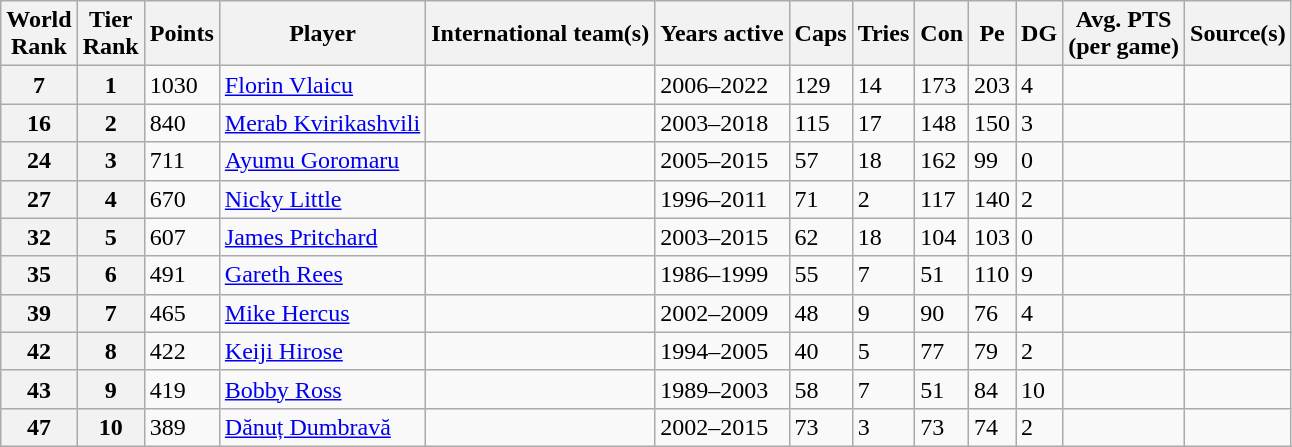<table class="wikitable sortable" | border="1" cellpadding="0" style="border-collapse: collapse; font-size:100%">
<tr align="left">
<th>World<br>Rank</th>
<th>Tier<br>Rank</th>
<th>Points</th>
<th>Player</th>
<th>International team(s)</th>
<th>Years active</th>
<th>Caps</th>
<th>Tries</th>
<th>Con</th>
<th>Pe</th>
<th>DG</th>
<th>Avg. PTS<br>(per game)</th>
<th>Source(s)</th>
</tr>
<tr>
<th>7</th>
<th>1</th>
<td>1030</td>
<td><a href='#'>Florin Vlaicu</a></td>
<td></td>
<td>2006–2022</td>
<td>129</td>
<td>14</td>
<td>173</td>
<td>203</td>
<td>4</td>
<td></td>
<td></td>
</tr>
<tr>
<th>16</th>
<th>2</th>
<td>840</td>
<td><a href='#'>Merab Kvirikashvili</a></td>
<td></td>
<td>2003–2018</td>
<td>115</td>
<td>17</td>
<td>148</td>
<td>150</td>
<td>3</td>
<td></td>
<td></td>
</tr>
<tr>
<th>24</th>
<th>3</th>
<td>711</td>
<td><a href='#'>Ayumu Goromaru</a></td>
<td></td>
<td>2005–2015</td>
<td>57</td>
<td>18</td>
<td>162</td>
<td>99</td>
<td>0</td>
<td></td>
<td></td>
</tr>
<tr>
<th>27</th>
<th>4</th>
<td>670</td>
<td><a href='#'>Nicky Little</a></td>
<td></td>
<td>1996–2011</td>
<td>71</td>
<td>2</td>
<td>117</td>
<td>140</td>
<td>2</td>
<td></td>
<td></td>
</tr>
<tr>
<th>32</th>
<th>5</th>
<td>607</td>
<td><a href='#'>James Pritchard</a></td>
<td></td>
<td>2003–2015</td>
<td>62</td>
<td>18</td>
<td>104</td>
<td>103</td>
<td>0</td>
<td></td>
<td></td>
</tr>
<tr>
<th>35</th>
<th>6</th>
<td>491</td>
<td><a href='#'>Gareth Rees</a></td>
<td></td>
<td>1986–1999</td>
<td>55</td>
<td>7</td>
<td>51</td>
<td>110</td>
<td>9</td>
<td></td>
<td></td>
</tr>
<tr>
<th>39</th>
<th>7</th>
<td>465</td>
<td><a href='#'>Mike Hercus</a></td>
<td></td>
<td>2002–2009</td>
<td>48</td>
<td>9</td>
<td>90</td>
<td>76</td>
<td>4</td>
<td></td>
<td></td>
</tr>
<tr>
<th>42</th>
<th>8</th>
<td>422</td>
<td><a href='#'>Keiji Hirose</a></td>
<td></td>
<td>1994–2005</td>
<td>40</td>
<td>5</td>
<td>77</td>
<td>79</td>
<td>2</td>
<td></td>
<td></td>
</tr>
<tr>
<th>43</th>
<th>9</th>
<td>419</td>
<td><a href='#'>Bobby Ross</a></td>
<td></td>
<td>1989–2003</td>
<td>58</td>
<td>7</td>
<td>51</td>
<td>84</td>
<td>10</td>
<td></td>
<td></td>
</tr>
<tr>
<th>47</th>
<th>10</th>
<td>389</td>
<td><a href='#'>Dănuț Dumbravă</a></td>
<td></td>
<td>2002–2015</td>
<td>73</td>
<td>3</td>
<td>73</td>
<td>74</td>
<td>2</td>
<td></td>
<td></td>
</tr>
</table>
